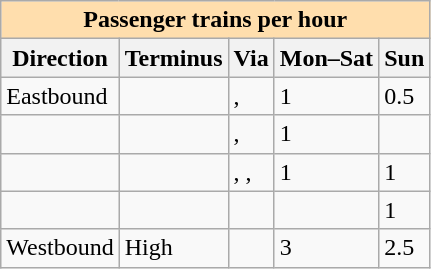<table class="wikitable">
<tr>
<th colspan="5" style="background:#ffdead;">Passenger trains per hour</th>
</tr>
<tr>
<th>Direction</th>
<th>Terminus</th>
<th>Via</th>
<th>Mon–Sat</th>
<th>Sun </th>
</tr>
<tr>
<td>Eastbound</td>
<td></td>
<td>, </td>
<td>1</td>
<td>0.5</td>
</tr>
<tr>
<td></td>
<td></td>
<td>, </td>
<td>1</td>
<td></td>
</tr>
<tr>
<td></td>
<td></td>
<td>, ,<br></td>
<td>1</td>
<td>1</td>
</tr>
<tr>
<td></td>
<td></td>
<td></td>
<td></td>
<td>1</td>
</tr>
<tr>
<td>Westbound</td>
<td> High</td>
<td></td>
<td>3</td>
<td>2.5</td>
</tr>
</table>
